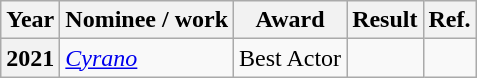<table class="wikitable">
<tr>
<th>Year</th>
<th>Nominee / work</th>
<th>Award</th>
<th>Result</th>
<th><abbr>Ref.</abbr></th>
</tr>
<tr>
<th>2021</th>
<td><em><a href='#'>Cyrano</a></em></td>
<td>Best Actor</td>
<td></td>
<td></td>
</tr>
</table>
